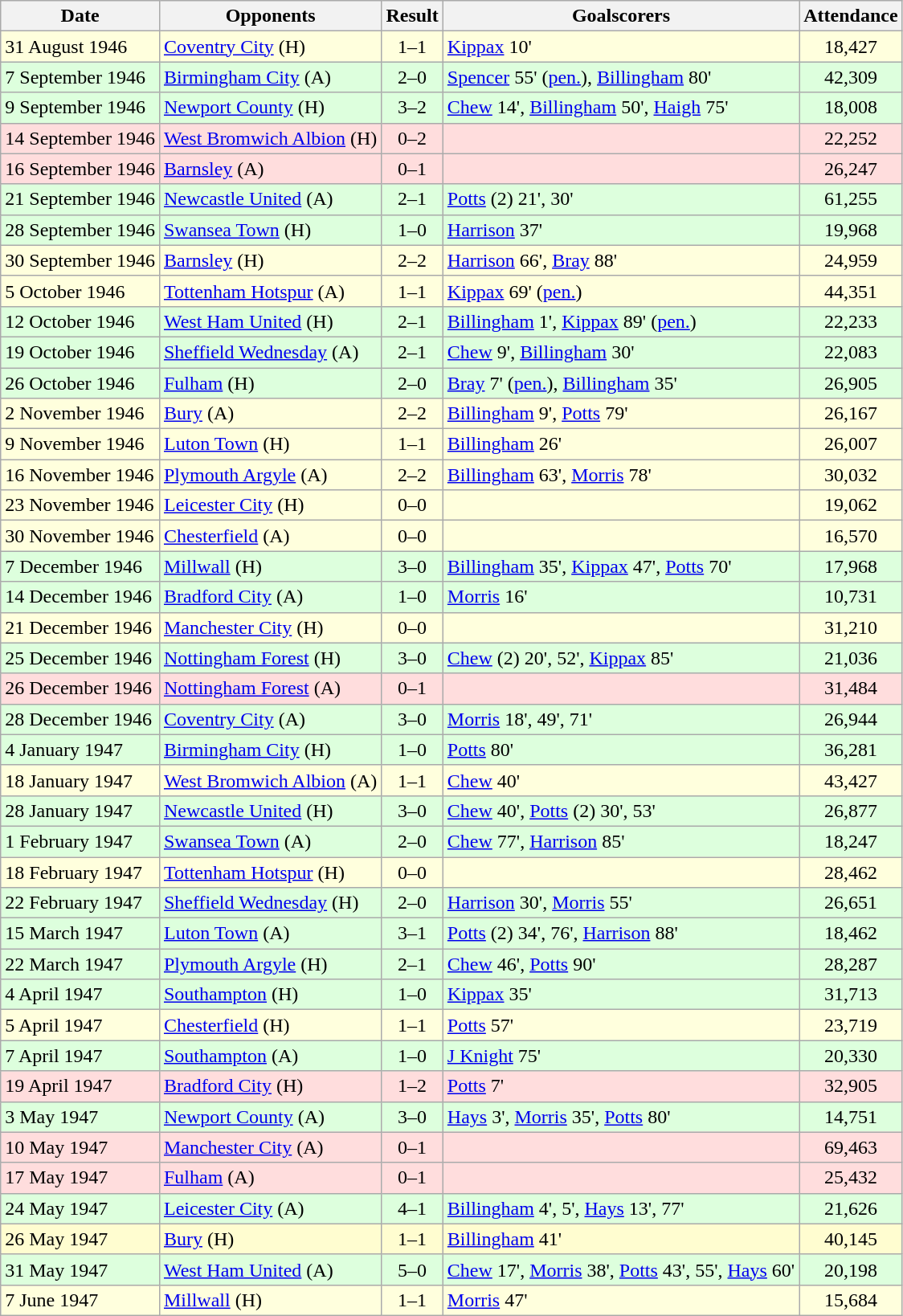<table class="wikitable">
<tr>
<th>Date</th>
<th>Opponents</th>
<th>Result</th>
<th>Goalscorers</th>
<th>Attendance</th>
</tr>
<tr bgcolor="#ffffdd">
<td>31 August 1946</td>
<td><a href='#'>Coventry City</a> (H)</td>
<td align="center">1–1</td>
<td><a href='#'>Kippax</a> 10'</td>
<td align="center">18,427</td>
</tr>
<tr bgcolor="#ddffdd">
<td>7 September 1946</td>
<td><a href='#'>Birmingham City</a> (A)</td>
<td align="center">2–0</td>
<td><a href='#'>Spencer</a> 55' (<a href='#'>pen.</a>), <a href='#'>Billingham</a> 80'</td>
<td align="center">42,309</td>
</tr>
<tr bgcolor="#ddffdd">
<td>9 September 1946</td>
<td><a href='#'>Newport County</a> (H)</td>
<td align="center">3–2</td>
<td><a href='#'>Chew</a> 14', <a href='#'>Billingham</a> 50', <a href='#'>Haigh</a> 75'</td>
<td align="center">18,008</td>
</tr>
<tr bgcolor="#ffdddd">
<td>14 September 1946</td>
<td><a href='#'>West Bromwich Albion</a> (H)</td>
<td align="center">0–2</td>
<td></td>
<td align="center">22,252</td>
</tr>
<tr bgcolor="#ffdddd">
<td>16 September 1946</td>
<td><a href='#'>Barnsley</a> (A)</td>
<td align="center">0–1</td>
<td></td>
<td align="center">26,247</td>
</tr>
<tr bgcolor="#ddffdd">
<td>21 September 1946</td>
<td><a href='#'>Newcastle United</a> (A)</td>
<td align="center">2–1</td>
<td><a href='#'>Potts</a> (2) 21', 30'</td>
<td align="center">61,255</td>
</tr>
<tr bgcolor="#ddffdd">
<td>28 September 1946</td>
<td><a href='#'>Swansea Town</a> (H)</td>
<td align="center">1–0</td>
<td><a href='#'>Harrison</a> 37'</td>
<td align="center">19,968</td>
</tr>
<tr bgcolor="#ffffdd">
<td>30 September 1946</td>
<td><a href='#'>Barnsley</a> (H)</td>
<td align="center">2–2</td>
<td><a href='#'>Harrison</a> 66', <a href='#'>Bray</a> 88'</td>
<td align="center">24,959</td>
</tr>
<tr bgcolor="#ffffdd">
<td>5 October 1946</td>
<td><a href='#'>Tottenham Hotspur</a> (A)</td>
<td align="center">1–1</td>
<td><a href='#'>Kippax</a> 69' (<a href='#'>pen.</a>)</td>
<td align="center">44,351</td>
</tr>
<tr bgcolor="#ddffdd">
<td>12 October 1946</td>
<td><a href='#'>West Ham United</a> (H)</td>
<td align="center">2–1</td>
<td><a href='#'>Billingham</a> 1', <a href='#'>Kippax</a> 89' (<a href='#'>pen.</a>)</td>
<td align="center">22,233</td>
</tr>
<tr bgcolor="#ddffdd">
<td>19 October 1946</td>
<td><a href='#'>Sheffield Wednesday</a> (A)</td>
<td align="center">2–1</td>
<td><a href='#'>Chew</a> 9', <a href='#'>Billingham</a> 30'</td>
<td align="center">22,083</td>
</tr>
<tr bgcolor="#ddffdd">
<td>26 October 1946</td>
<td><a href='#'>Fulham</a> (H)</td>
<td align="center">2–0</td>
<td><a href='#'>Bray</a> 7' (<a href='#'>pen.</a>), <a href='#'>Billingham</a> 35'</td>
<td align="center">26,905</td>
</tr>
<tr bgcolor="#ffffdd">
<td>2 November 1946</td>
<td><a href='#'>Bury</a> (A)</td>
<td align="center">2–2</td>
<td><a href='#'>Billingham</a> 9', <a href='#'>Potts</a> 79'</td>
<td align="center">26,167</td>
</tr>
<tr bgcolor="#ffffdd">
<td>9 November 1946</td>
<td><a href='#'>Luton Town</a> (H)</td>
<td align="center">1–1</td>
<td><a href='#'>Billingham</a> 26'</td>
<td align="center">26,007</td>
</tr>
<tr bgcolor="#ffffdd">
<td>16 November 1946</td>
<td><a href='#'>Plymouth Argyle</a> (A)</td>
<td align="center">2–2</td>
<td><a href='#'>Billingham</a> 63', <a href='#'>Morris</a> 78'</td>
<td align="center">30,032</td>
</tr>
<tr bgcolor="#ffffdd">
<td>23 November 1946</td>
<td><a href='#'>Leicester City</a> (H)</td>
<td align="center">0–0</td>
<td></td>
<td align="center">19,062</td>
</tr>
<tr bgcolor="#ffffdd">
<td>30 November 1946</td>
<td><a href='#'>Chesterfield</a> (A)</td>
<td align="center">0–0</td>
<td></td>
<td align="center">16,570</td>
</tr>
<tr bgcolor="#ddffdd">
<td>7 December 1946</td>
<td><a href='#'>Millwall</a> (H)</td>
<td align="center">3–0</td>
<td><a href='#'>Billingham</a> 35', <a href='#'>Kippax</a> 47', <a href='#'>Potts</a> 70'</td>
<td align="center">17,968</td>
</tr>
<tr bgcolor="#ddffdd">
<td>14 December 1946</td>
<td><a href='#'>Bradford City</a> (A)</td>
<td align="center">1–0</td>
<td><a href='#'>Morris</a> 16'</td>
<td align="center">10,731</td>
</tr>
<tr bgcolor="#ffffdd">
<td>21 December 1946</td>
<td><a href='#'>Manchester City</a> (H)</td>
<td align="center">0–0</td>
<td></td>
<td align="center">31,210</td>
</tr>
<tr bgcolor="#ddffdd">
<td>25 December 1946</td>
<td><a href='#'>Nottingham Forest</a> (H)</td>
<td align="center">3–0</td>
<td><a href='#'>Chew</a> (2) 20', 52', <a href='#'>Kippax</a> 85'</td>
<td align="center">21,036</td>
</tr>
<tr bgcolor="#ffdddd">
<td>26 December 1946</td>
<td><a href='#'>Nottingham Forest</a> (A)</td>
<td align="center">0–1</td>
<td></td>
<td align="center">31,484</td>
</tr>
<tr bgcolor="#ddffdd">
<td>28 December 1946</td>
<td><a href='#'>Coventry City</a> (A)</td>
<td align="center">3–0</td>
<td><a href='#'>Morris</a> 18', 49', 71'</td>
<td align="center">26,944</td>
</tr>
<tr bgcolor="#ddffdd">
<td>4 January 1947</td>
<td><a href='#'>Birmingham City</a> (H)</td>
<td align="center">1–0</td>
<td><a href='#'>Potts</a> 80'</td>
<td align="center">36,281</td>
</tr>
<tr bgcolor="#ffffdd">
<td>18 January 1947</td>
<td><a href='#'>West Bromwich Albion</a> (A)</td>
<td align="center">1–1</td>
<td><a href='#'>Chew</a> 40'</td>
<td align="center">43,427</td>
</tr>
<tr bgcolor="#ddffdd">
<td>28 January 1947</td>
<td><a href='#'>Newcastle United</a> (H)</td>
<td align="center">3–0</td>
<td><a href='#'>Chew</a> 40', <a href='#'>Potts</a> (2) 30', 53'</td>
<td align="center">26,877</td>
</tr>
<tr bgcolor="#ddffdd">
<td>1 February 1947</td>
<td><a href='#'>Swansea Town</a> (A)</td>
<td align="center">2–0</td>
<td><a href='#'>Chew</a> 77', <a href='#'>Harrison</a> 85'</td>
<td align="center">18,247</td>
</tr>
<tr bgcolor="#ffffdd">
<td>18 February 1947</td>
<td><a href='#'>Tottenham Hotspur</a> (H)</td>
<td align="center">0–0</td>
<td></td>
<td align="center">28,462</td>
</tr>
<tr bgcolor="#ddffdd">
<td>22 February 1947</td>
<td><a href='#'>Sheffield Wednesday</a> (H)</td>
<td align="center">2–0</td>
<td><a href='#'>Harrison</a> 30', <a href='#'>Morris</a> 55'</td>
<td align="center">26,651</td>
</tr>
<tr bgcolor="#ddffdd">
<td>15 March 1947</td>
<td><a href='#'>Luton Town</a> (A)</td>
<td align="center">3–1</td>
<td><a href='#'>Potts</a> (2) 34', 76', <a href='#'>Harrison</a> 88'</td>
<td align="center">18,462</td>
</tr>
<tr bgcolor="#ddffdd">
<td>22 March 1947</td>
<td><a href='#'>Plymouth Argyle</a> (H)</td>
<td align="center">2–1</td>
<td><a href='#'>Chew</a> 46', <a href='#'>Potts</a> 90'</td>
<td align="center">28,287</td>
</tr>
<tr bgcolor="#ddffdd">
<td>4 April 1947</td>
<td><a href='#'>Southampton</a> (H)</td>
<td align="center">1–0</td>
<td><a href='#'>Kippax</a> 35'</td>
<td align="center">31,713</td>
</tr>
<tr bgcolor="#ffffdd">
<td>5 April 1947</td>
<td><a href='#'>Chesterfield</a> (H)</td>
<td align="center">1–1</td>
<td><a href='#'>Potts</a> 57'</td>
<td align="center">23,719</td>
</tr>
<tr bgcolor="#ddffdd">
<td>7 April 1947</td>
<td><a href='#'>Southampton</a> (A)</td>
<td align="center">1–0</td>
<td><a href='#'>J Knight</a> 75'</td>
<td align="center">20,330</td>
</tr>
<tr bgcolor="#ffdddd">
<td>19 April 1947</td>
<td><a href='#'>Bradford City</a> (H)</td>
<td align="center">1–2</td>
<td><a href='#'>Potts</a> 7'</td>
<td align="center">32,905</td>
</tr>
<tr bgcolor="#ddffdd">
<td>3 May 1947</td>
<td><a href='#'>Newport County</a> (A)</td>
<td align="center">3–0</td>
<td><a href='#'>Hays</a> 3', <a href='#'>Morris</a> 35', <a href='#'>Potts</a> 80'</td>
<td align="center">14,751</td>
</tr>
<tr bgcolor="#ffdddd">
<td>10 May 1947</td>
<td><a href='#'>Manchester City</a> (A)</td>
<td align="center">0–1</td>
<td></td>
<td align="center">69,463</td>
</tr>
<tr bgcolor="#ffdddd">
<td>17 May 1947</td>
<td><a href='#'>Fulham</a> (A)</td>
<td align="center">0–1</td>
<td></td>
<td align="center">25,432</td>
</tr>
<tr bgcolor="#ddffdd">
<td>24 May 1947</td>
<td><a href='#'>Leicester City</a> (A)</td>
<td align="center">4–1</td>
<td><a href='#'>Billingham</a> 4', 5', <a href='#'>Hays</a> 13', 77'</td>
<td align="center">21,626</td>
</tr>
<tr bgcolor="#ffffdfd">
<td>26 May 1947</td>
<td><a href='#'>Bury</a> (H)</td>
<td align="center">1–1</td>
<td><a href='#'>Billingham</a> 41'</td>
<td align="center">40,145</td>
</tr>
<tr bgcolor="#ddffdd">
<td>31 May 1947</td>
<td><a href='#'>West Ham United</a> (A)</td>
<td align="center">5–0</td>
<td><a href='#'>Chew</a> 17', <a href='#'>Morris</a> 38', <a href='#'>Potts</a> 43', 55', <a href='#'>Hays</a> 60'</td>
<td align="center">20,198</td>
</tr>
<tr bgcolor="#ffffdd">
<td>7 June 1947</td>
<td><a href='#'>Millwall</a> (H)</td>
<td align="center">1–1</td>
<td><a href='#'>Morris</a> 47'</td>
<td align="center">15,684</td>
</tr>
</table>
